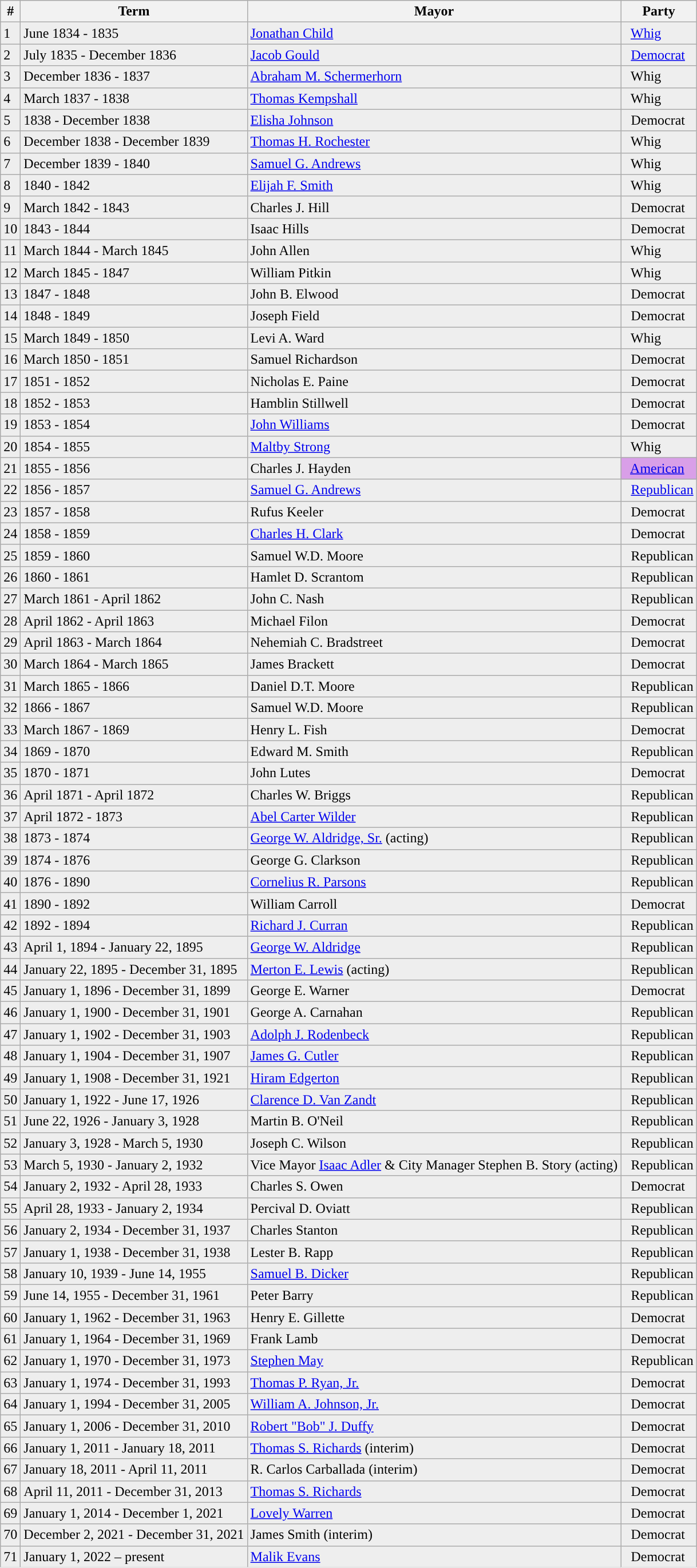<table style="margin: 1em 1em 1em 0; background: #eeeeee; border: 1px #eee solid; border-collapse: collapse; font-size: 100%" class="wikitable">
<tr>
<th>#</th>
<th>Term</th>
<th>Mayor</th>
<th>Party</th>
</tr>
<tr>
<td>1</td>
<td>June 1834 - 1835</td>
<td><a href='#'>Jonathan Child</a></td>
<td style="background: ">  <a href='#'>Whig</a></td>
</tr>
<tr>
<td>2</td>
<td>July 1835 - December 1836</td>
<td><a href='#'>Jacob Gould</a></td>
<td style="background: ">  <a href='#'>Democrat</a></td>
</tr>
<tr>
<td>3</td>
<td>December 1836 - 1837</td>
<td><a href='#'>Abraham M. Schermerhorn</a></td>
<td style="background: ">  Whig</td>
</tr>
<tr>
<td>4</td>
<td>March 1837 - 1838</td>
<td><a href='#'>Thomas Kempshall</a></td>
<td style="background: ">  Whig</td>
</tr>
<tr>
<td>5</td>
<td>1838 - December 1838</td>
<td><a href='#'>Elisha Johnson</a></td>
<td style="background: ">  Democrat</td>
</tr>
<tr>
<td>6</td>
<td>December 1838 - December 1839</td>
<td><a href='#'>Thomas H. Rochester</a></td>
<td style="background: ">  Whig</td>
</tr>
<tr>
<td>7</td>
<td>December 1839 - 1840</td>
<td><a href='#'>Samuel G. Andrews</a></td>
<td style="background: ">  Whig</td>
</tr>
<tr>
<td>8</td>
<td>1840 - 1842</td>
<td><a href='#'>Elijah F. Smith</a></td>
<td style="background: ">  Whig</td>
</tr>
<tr>
<td>9</td>
<td>March 1842 - 1843</td>
<td>Charles J. Hill</td>
<td style="background: ">  Democrat</td>
</tr>
<tr>
<td>10</td>
<td>1843 - 1844</td>
<td>Isaac Hills</td>
<td style="background: ">  Democrat</td>
</tr>
<tr>
<td>11</td>
<td>March 1844 - March 1845</td>
<td>John Allen</td>
<td style="background: ">  Whig</td>
</tr>
<tr>
<td>12</td>
<td>March 1845 - 1847</td>
<td>William Pitkin</td>
<td style="background: ">  Whig</td>
</tr>
<tr>
<td>13</td>
<td>1847 - 1848</td>
<td>John B. Elwood</td>
<td style="background: ">  Democrat</td>
</tr>
<tr>
<td>14</td>
<td>1848 - 1849</td>
<td>Joseph Field</td>
<td style="background: ">  Democrat</td>
</tr>
<tr>
<td>15</td>
<td>March 1849 - 1850</td>
<td>Levi A. Ward</td>
<td style="background: ">  Whig</td>
</tr>
<tr>
<td>16</td>
<td>March 1850 - 1851</td>
<td>Samuel Richardson</td>
<td style="background: ">  Democrat</td>
</tr>
<tr>
<td>17</td>
<td>1851 - 1852</td>
<td>Nicholas E. Paine</td>
<td style="background: ">  Democrat</td>
</tr>
<tr>
<td>18</td>
<td>1852 - 1853</td>
<td>Hamblin Stillwell</td>
<td style="background: ">  Democrat</td>
</tr>
<tr>
<td>19</td>
<td>1853 - 1854</td>
<td><a href='#'>John Williams</a></td>
<td style="background: ">  Democrat</td>
</tr>
<tr>
<td>20</td>
<td>1854 - 1855</td>
<td><a href='#'>Maltby Strong</a></td>
<td style="background: ">  Whig</td>
</tr>
<tr>
<td>21</td>
<td>1855 - 1856</td>
<td>Charles J. Hayden</td>
<td style="background: #D99FE8;">  <a href='#'>American</a></td>
</tr>
<tr>
<td>22</td>
<td>1856 - 1857</td>
<td><a href='#'>Samuel G. Andrews</a></td>
<td style="background: ">  <a href='#'>Republican</a></td>
</tr>
<tr>
<td>23</td>
<td>1857 - 1858</td>
<td>Rufus Keeler</td>
<td style="background: ">  Democrat</td>
</tr>
<tr>
<td>24</td>
<td>1858 - 1859</td>
<td><a href='#'>Charles H. Clark</a></td>
<td style="background: ">  Democrat</td>
</tr>
<tr>
<td>25</td>
<td>1859 - 1860</td>
<td>Samuel W.D. Moore</td>
<td style="background: ">  Republican</td>
</tr>
<tr>
<td>26</td>
<td>1860 - 1861</td>
<td>Hamlet D. Scrantom</td>
<td style="background: ">  Republican</td>
</tr>
<tr>
<td>27</td>
<td>March 1861 - April 1862</td>
<td>John C. Nash</td>
<td style="background: ">  Republican</td>
</tr>
<tr>
<td>28</td>
<td>April 1862 - April 1863</td>
<td>Michael Filon</td>
<td style="background: ">  Democrat</td>
</tr>
<tr>
<td>29</td>
<td>April 1863 - March 1864</td>
<td>Nehemiah C. Bradstreet</td>
<td style="background: ">  Democrat</td>
</tr>
<tr>
<td>30</td>
<td>March 1864 - March 1865</td>
<td>James Brackett</td>
<td style="background: ">  Democrat</td>
</tr>
<tr>
<td>31</td>
<td>March 1865 - 1866</td>
<td>Daniel D.T. Moore</td>
<td style="background: ">  Republican</td>
</tr>
<tr>
<td>32</td>
<td>1866 - 1867</td>
<td>Samuel W.D. Moore</td>
<td style="background: ">  Republican</td>
</tr>
<tr>
<td>33</td>
<td>March 1867 - 1869</td>
<td>Henry L. Fish</td>
<td style="background: ">  Democrat</td>
</tr>
<tr>
<td>34</td>
<td>1869 - 1870</td>
<td>Edward M. Smith</td>
<td style="background: ">  Republican</td>
</tr>
<tr>
<td>35</td>
<td>1870 - 1871</td>
<td>John Lutes</td>
<td style="background: ">  Democrat</td>
</tr>
<tr>
<td>36</td>
<td>April 1871 - April 1872</td>
<td>Charles W. Briggs</td>
<td style="background: ">  Republican</td>
</tr>
<tr>
<td>37</td>
<td>April 1872 - 1873</td>
<td><a href='#'>Abel Carter Wilder</a></td>
<td style="background: ">  Republican</td>
</tr>
<tr>
<td>38</td>
<td>1873 - 1874</td>
<td><a href='#'>George W. Aldridge, Sr.</a> (acting)</td>
<td style="background: ">  Republican</td>
</tr>
<tr>
<td>39</td>
<td>1874 - 1876</td>
<td>George G. Clarkson</td>
<td style="background: ">  Republican</td>
</tr>
<tr>
<td>40</td>
<td>1876 - 1890</td>
<td><a href='#'>Cornelius R. Parsons</a></td>
<td style="background: ">  Republican</td>
</tr>
<tr>
<td>41</td>
<td>1890 - 1892</td>
<td>William Carroll</td>
<td style="background: ">  Democrat</td>
</tr>
<tr>
<td>42</td>
<td>1892 - 1894</td>
<td><a href='#'>Richard J. Curran</a></td>
<td style="background: ">  Republican</td>
</tr>
<tr>
<td>43</td>
<td>April 1, 1894 - January 22, 1895</td>
<td><a href='#'>George W. Aldridge</a></td>
<td style="background: ">  Republican</td>
</tr>
<tr>
<td>44</td>
<td>January 22, 1895 - December 31, 1895</td>
<td><a href='#'>Merton E. Lewis</a> (acting)</td>
<td style="background: ">  Republican</td>
</tr>
<tr>
<td>45</td>
<td>January 1, 1896 - December 31, 1899</td>
<td>George E. Warner</td>
<td style="background: ">  Democrat</td>
</tr>
<tr>
<td>46</td>
<td>January 1, 1900 - December 31, 1901</td>
<td>George A. Carnahan</td>
<td style="background: ">  Republican</td>
</tr>
<tr>
<td>47</td>
<td>January 1, 1902 - December 31, 1903</td>
<td><a href='#'>Adolph J. Rodenbeck</a></td>
<td style="background: ">  Republican</td>
</tr>
<tr>
<td>48</td>
<td>January 1, 1904 - December 31, 1907</td>
<td><a href='#'>James G. Cutler</a></td>
<td style="background: ">  Republican</td>
</tr>
<tr>
<td>49</td>
<td>January 1, 1908 - December 31, 1921</td>
<td><a href='#'>Hiram Edgerton</a></td>
<td style="background: ">  Republican</td>
</tr>
<tr>
<td>50</td>
<td>January 1, 1922 - June 17, 1926</td>
<td><a href='#'>Clarence D. Van Zandt</a></td>
<td style="background: ">  Republican</td>
</tr>
<tr>
<td>51</td>
<td>June 22, 1926 - January 3, 1928</td>
<td>Martin B. O'Neil</td>
<td style="background: ">  Republican</td>
</tr>
<tr>
<td>52</td>
<td>January 3, 1928 - March 5, 1930</td>
<td>Joseph C. Wilson</td>
<td style="background: ">  Republican</td>
</tr>
<tr>
<td>53</td>
<td>March 5, 1930 - January 2, 1932</td>
<td>Vice Mayor <a href='#'>Isaac Adler</a>  & City Manager Stephen B. Story  (acting)</td>
<td style="background: ">  Republican</td>
</tr>
<tr>
<td>54</td>
<td>January 2, 1932 - April 28, 1933</td>
<td>Charles S. Owen</td>
<td style="background: ">  Democrat</td>
</tr>
<tr>
<td>55</td>
<td>April 28, 1933 - January 2, 1934</td>
<td>Percival D. Oviatt</td>
<td style="background: ">  Republican</td>
</tr>
<tr>
<td>56</td>
<td>January 2, 1934 - December 31, 1937</td>
<td>Charles Stanton</td>
<td style="background: ">  Republican</td>
</tr>
<tr>
<td>57</td>
<td>January 1, 1938 - December 31, 1938</td>
<td>Lester B. Rapp</td>
<td style="background: ">  Republican</td>
</tr>
<tr>
<td>58</td>
<td>January 10, 1939 - June 14, 1955</td>
<td><a href='#'>Samuel B. Dicker</a></td>
<td style="background: ">  Republican</td>
</tr>
<tr>
<td>59</td>
<td>June 14, 1955 - December 31, 1961</td>
<td>Peter Barry</td>
<td style="background: ">  Republican</td>
</tr>
<tr>
<td>60</td>
<td>January 1, 1962 - December 31, 1963</td>
<td>Henry E. Gillette</td>
<td style="background: ">  Democrat</td>
</tr>
<tr>
<td>61</td>
<td>January 1, 1964 - December 31, 1969</td>
<td>Frank Lamb</td>
<td style="background: ">  Democrat</td>
</tr>
<tr>
<td>62</td>
<td>January 1, 1970 - December 31, 1973</td>
<td><a href='#'>Stephen May</a></td>
<td style="background: ">  Republican</td>
</tr>
<tr>
<td>63</td>
<td>January 1, 1974 - December 31, 1993</td>
<td><a href='#'>Thomas P. Ryan, Jr.</a></td>
<td style="background: ">  Democrat</td>
</tr>
<tr>
<td>64</td>
<td>January 1, 1994 - December 31, 2005</td>
<td><a href='#'>William A. Johnson, Jr.</a></td>
<td style="background: ">  Democrat</td>
</tr>
<tr>
<td>65</td>
<td>January 1, 2006 - December 31, 2010</td>
<td><a href='#'>Robert "Bob" J. Duffy</a></td>
<td style="background: ">  Democrat</td>
</tr>
<tr>
<td>66</td>
<td>January 1, 2011 - January 18, 2011</td>
<td><a href='#'>Thomas S. Richards</a> (interim)</td>
<td style="background: ">  Democrat</td>
</tr>
<tr>
<td>67</td>
<td>January 18, 2011 - April 11, 2011</td>
<td>R. Carlos Carballada (interim)</td>
<td style="background: ">  Democrat</td>
</tr>
<tr>
<td>68</td>
<td>April 11, 2011  - December 31, 2013</td>
<td><a href='#'>Thomas S. Richards</a></td>
<td style="background: ">  Democrat</td>
</tr>
<tr>
<td>69</td>
<td>January 1, 2014 - December 1, 2021</td>
<td><a href='#'>Lovely Warren</a></td>
<td style="background: ">  Democrat</td>
</tr>
<tr>
<td>70</td>
<td>December 2, 2021 - December 31, 2021</td>
<td>James Smith (interim)</td>
<td style="background: ">  Democrat</td>
</tr>
<tr>
<td>71</td>
<td>January 1, 2022 – present</td>
<td><a href='#'>Malik Evans</a></td>
<td style="background: ">  Democrat</td>
</tr>
<tr>
</tr>
</table>
